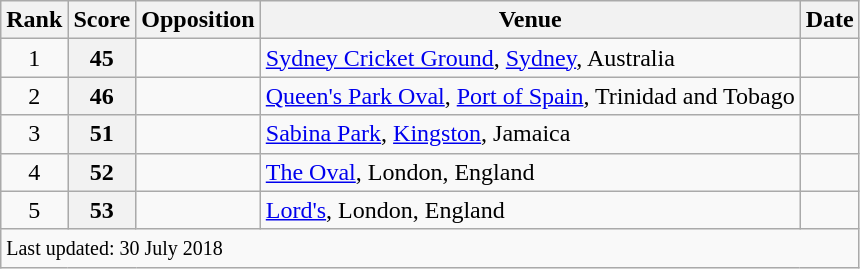<table class="wikitable plainrowheaders sortable">
<tr>
<th scope=col>Rank</th>
<th scope=col>Score</th>
<th scope=col>Opposition</th>
<th scope=col>Venue</th>
<th scope=col>Date</th>
</tr>
<tr>
<td align=center>1</td>
<th scope=row style=text-align:center;>45</th>
<td></td>
<td><a href='#'>Sydney Cricket Ground</a>, <a href='#'>Sydney</a>, Australia</td>
<td><a href='#'></a></td>
</tr>
<tr>
<td align=center>2</td>
<th scope=row style=text-align:center;>46</th>
<td></td>
<td><a href='#'>Queen's Park Oval</a>, <a href='#'>Port of Spain</a>, Trinidad and Tobago</td>
<td><a href='#'></a></td>
</tr>
<tr>
<td align=center>3</td>
<th scope=row style=text-align:center;>51</th>
<td></td>
<td><a href='#'>Sabina Park</a>, <a href='#'>Kingston</a>, Jamaica</td>
<td><a href='#'></a></td>
</tr>
<tr>
<td align=center>4</td>
<th scope=row style=text-align:center;>52</th>
<td></td>
<td><a href='#'>The Oval</a>, London, England</td>
<td><a href='#'></a></td>
</tr>
<tr>
<td align=center>5</td>
<th scope=row style=text-align:center;>53</th>
<td></td>
<td><a href='#'>Lord's</a>, London, England</td>
<td><a href='#'></a></td>
</tr>
<tr class=sortbottom>
<td colspan=5><small>Last updated: 30 July 2018</small></td>
</tr>
</table>
